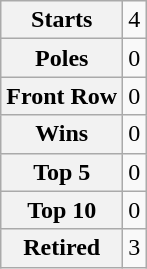<table class="wikitable" style="text-align:center">
<tr>
<th>Starts</th>
<td>4</td>
</tr>
<tr>
<th>Poles</th>
<td>0</td>
</tr>
<tr>
<th>Front Row</th>
<td>0</td>
</tr>
<tr>
<th>Wins</th>
<td>0</td>
</tr>
<tr>
<th>Top 5</th>
<td>0</td>
</tr>
<tr>
<th>Top 10</th>
<td>0</td>
</tr>
<tr>
<th>Retired</th>
<td>3</td>
</tr>
</table>
